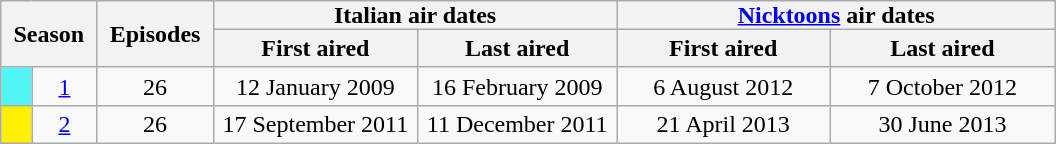<table class="wikitable" style="text-align:center;">
<tr>
<th style="padding:0 8px;" rowspan="2" colspan="2">Season</th>
<th style="padding:0 8px;" rowspan="2">Episodes</th>
<th style="padding:0 80px;" colspan="2">Italian air dates</th>
<th style="padding:0 80px;" colspan="2"><a href='#'>Nicktoons</a> air dates</th>
</tr>
<tr>
<th>First aired</th>
<th>Last aired</th>
<th>First aired</th>
<th>Last aired</th>
</tr>
<tr>
<td style="background:#50f5f5; color:#100; text-align:center;"></td>
<td><a href='#'>1</a></td>
<td>26</td>
<td>12 January 2009</td>
<td>16 February 2009</td>
<td>6 August 2012</td>
<td>7 October 2012</td>
</tr>
<tr>
<td style="background:#FFEF00; color:#100; text-align:center;"></td>
<td><a href='#'>2</a></td>
<td>26</td>
<td>17 September 2011</td>
<td>11 December 2011</td>
<td>21 April 2013</td>
<td>30 June 2013</td>
</tr>
</table>
